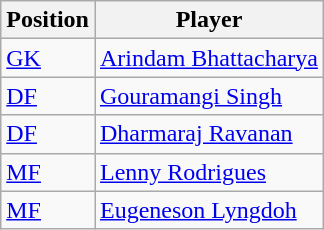<table class="wikitable sortable">
<tr>
<th>Position</th>
<th>Player</th>
</tr>
<tr>
<td><a href='#'>GK</a></td>
<td> <a href='#'>Arindam Bhattacharya</a></td>
</tr>
<tr>
<td><a href='#'>DF</a></td>
<td> <a href='#'>Gouramangi Singh</a></td>
</tr>
<tr>
<td><a href='#'>DF</a></td>
<td> <a href='#'>Dharmaraj Ravanan</a></td>
</tr>
<tr>
<td><a href='#'>MF</a></td>
<td> <a href='#'>Lenny Rodrigues</a></td>
</tr>
<tr>
<td><a href='#'>MF</a></td>
<td> <a href='#'>Eugeneson Lyngdoh</a></td>
</tr>
</table>
